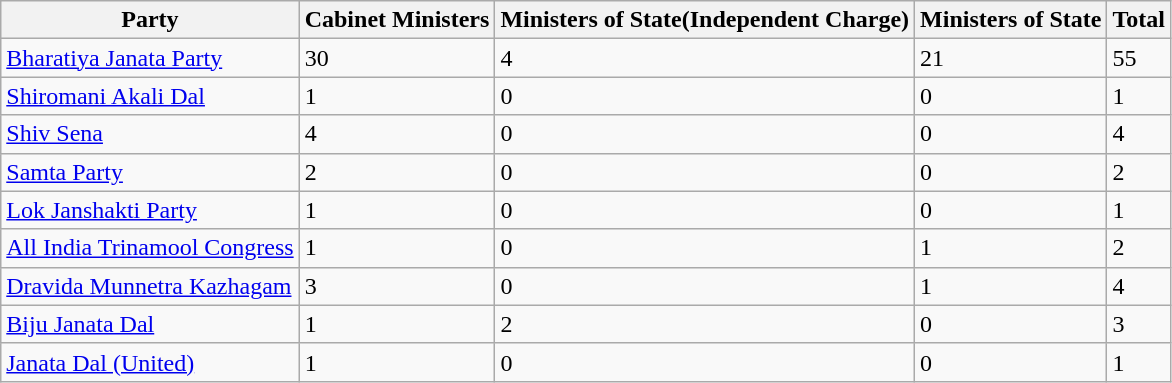<table class="wikitable">
<tr>
<th>Party</th>
<th>Cabinet Ministers</th>
<th>Ministers of State(Independent Charge)</th>
<th>Ministers of State</th>
<th>Total</th>
</tr>
<tr>
<td><a href='#'>Bharatiya Janata Party</a></td>
<td>30</td>
<td>4</td>
<td>21</td>
<td>55</td>
</tr>
<tr>
<td><a href='#'>Shiromani Akali Dal</a></td>
<td>1</td>
<td>0</td>
<td>0</td>
<td>1</td>
</tr>
<tr>
<td><a href='#'>Shiv Sena</a></td>
<td>4</td>
<td>0</td>
<td>0</td>
<td>4</td>
</tr>
<tr>
<td><a href='#'>Samta Party</a></td>
<td>2</td>
<td>0</td>
<td>0</td>
<td>2</td>
</tr>
<tr>
<td><a href='#'>Lok Janshakti Party</a></td>
<td>1</td>
<td>0</td>
<td>0</td>
<td>1</td>
</tr>
<tr>
<td><a href='#'>All India Trinamool Congress</a></td>
<td>1</td>
<td>0</td>
<td>1</td>
<td>2</td>
</tr>
<tr>
<td><a href='#'>Dravida Munnetra Kazhagam</a></td>
<td>3</td>
<td>0</td>
<td>1</td>
<td>4</td>
</tr>
<tr>
<td><a href='#'>Biju Janata Dal</a></td>
<td>1</td>
<td>2</td>
<td>0</td>
<td>3</td>
</tr>
<tr>
<td><a href='#'>Janata Dal (United)</a></td>
<td>1</td>
<td>0</td>
<td>0</td>
<td>1</td>
</tr>
</table>
